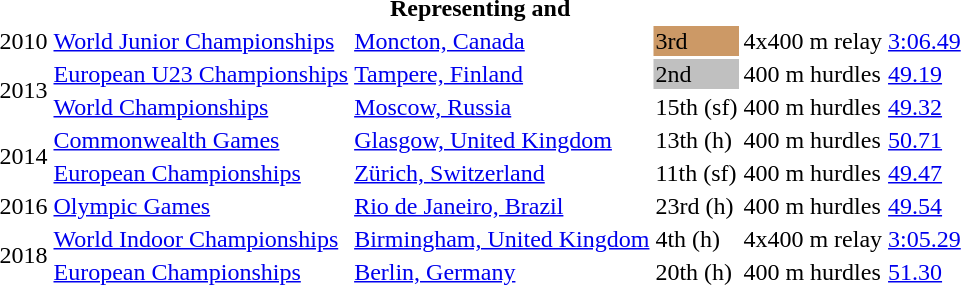<table>
<tr>
<th colspan="6">Representing  and </th>
</tr>
<tr>
<td>2010</td>
<td><a href='#'>World Junior Championships</a></td>
<td><a href='#'>Moncton, Canada</a></td>
<td bgcolor=cc9966>3rd</td>
<td>4x400 m relay</td>
<td><a href='#'>3:06.49</a></td>
</tr>
<tr>
<td rowspan=2>2013</td>
<td><a href='#'>European U23 Championships</a></td>
<td><a href='#'>Tampere, Finland</a></td>
<td bgcolor=silver>2nd</td>
<td>400 m hurdles</td>
<td><a href='#'>49.19</a></td>
</tr>
<tr>
<td><a href='#'>World Championships</a></td>
<td><a href='#'>Moscow, Russia</a></td>
<td>15th (sf)</td>
<td>400 m hurdles</td>
<td><a href='#'>49.32</a></td>
</tr>
<tr>
<td rowspan=2>2014</td>
<td><a href='#'>Commonwealth Games</a></td>
<td><a href='#'>Glasgow, United Kingdom</a></td>
<td>13th (h)</td>
<td>400 m hurdles</td>
<td><a href='#'>50.71</a></td>
</tr>
<tr>
<td><a href='#'>European Championships</a></td>
<td><a href='#'>Zürich, Switzerland</a></td>
<td>11th (sf)</td>
<td>400 m hurdles</td>
<td><a href='#'>49.47</a></td>
</tr>
<tr>
<td>2016</td>
<td><a href='#'>Olympic Games</a></td>
<td><a href='#'>Rio de Janeiro, Brazil</a></td>
<td>23rd (h)</td>
<td>400 m hurdles</td>
<td><a href='#'>49.54</a></td>
</tr>
<tr>
<td rowspan=2>2018</td>
<td><a href='#'>World Indoor Championships</a></td>
<td><a href='#'>Birmingham, United Kingdom</a></td>
<td>4th (h)</td>
<td>4x400 m relay</td>
<td><a href='#'>3:05.29</a></td>
</tr>
<tr>
<td><a href='#'>European Championships</a></td>
<td><a href='#'>Berlin, Germany</a></td>
<td>20th (h)</td>
<td>400 m hurdles</td>
<td><a href='#'>51.30</a></td>
</tr>
</table>
